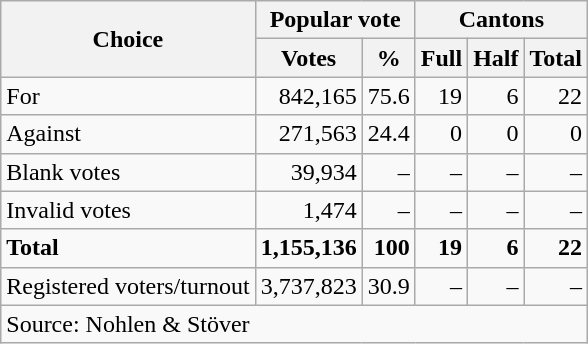<table class=wikitable style=text-align:right>
<tr>
<th rowspan=2>Choice</th>
<th colspan=2>Popular vote</th>
<th colspan=3>Cantons</th>
</tr>
<tr>
<th>Votes</th>
<th>%</th>
<th>Full</th>
<th>Half</th>
<th>Total</th>
</tr>
<tr>
<td align=left>For</td>
<td>842,165</td>
<td>75.6</td>
<td>19</td>
<td>6</td>
<td>22</td>
</tr>
<tr>
<td align=left>Against</td>
<td>271,563</td>
<td>24.4</td>
<td>0</td>
<td>0</td>
<td>0</td>
</tr>
<tr>
<td align=left>Blank votes</td>
<td>39,934</td>
<td>–</td>
<td>–</td>
<td>–</td>
<td>–</td>
</tr>
<tr>
<td align=left>Invalid votes</td>
<td>1,474</td>
<td>–</td>
<td>–</td>
<td>–</td>
<td>–</td>
</tr>
<tr>
<td align=left><strong>Total</strong></td>
<td><strong>1,155,136</strong></td>
<td><strong>100</strong></td>
<td><strong>19</strong></td>
<td><strong>6</strong></td>
<td><strong>22</strong></td>
</tr>
<tr>
<td align=left>Registered voters/turnout</td>
<td>3,737,823</td>
<td>30.9</td>
<td>–</td>
<td>–</td>
<td>–</td>
</tr>
<tr>
<td align=left colspan=6>Source: Nohlen & Stöver</td>
</tr>
</table>
